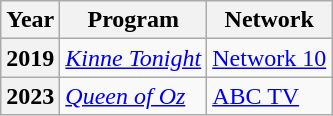<table class="wikitable plainrowheaders">
<tr>
<th>Year</th>
<th>Program</th>
<th>Network</th>
</tr>
<tr>
<th scope="row">2019</th>
<td><em><a href='#'>Kinne Tonight</a></em></td>
<td><a href='#'>Network 10</a></td>
</tr>
<tr>
<th scope="row">2023</th>
<td><em><a href='#'>Queen of Oz</a></em></td>
<td><a href='#'>ABC TV</a></td>
</tr>
</table>
